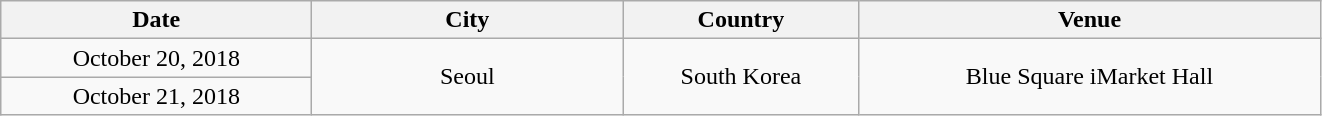<table class="wikitable" style="text-align:center;">
<tr>
<th width="200">Date</th>
<th width="200">City</th>
<th width="150">Country</th>
<th width="300">Venue</th>
</tr>
<tr>
<td>October 20, 2018</td>
<td rowspan="2">Seoul</td>
<td rowspan="3">South Korea</td>
<td rowspan="2">Blue Square iMarket Hall</td>
</tr>
<tr>
<td>October 21, 2018</td>
</tr>
</table>
